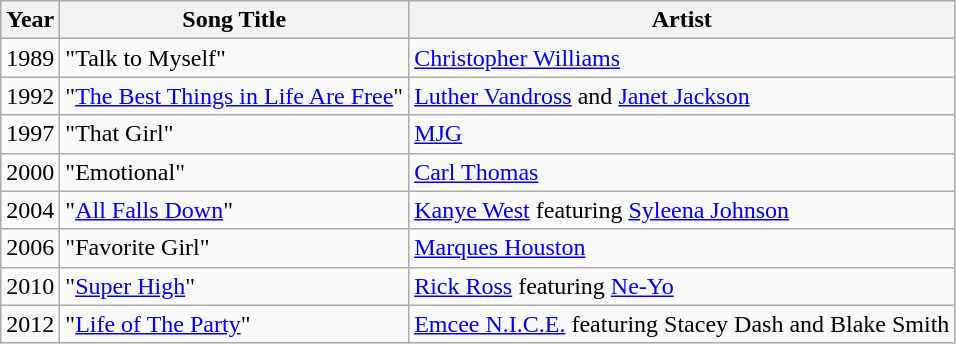<table class="wikitable sortable">
<tr>
<th>Year</th>
<th>Song Title</th>
<th>Artist</th>
</tr>
<tr>
<td>1989</td>
<td>"Talk to Myself"</td>
<td><a href='#'>Christopher Williams</a></td>
</tr>
<tr>
<td>1992</td>
<td>"<a href='#'>The Best Things in Life Are Free</a>"</td>
<td><a href='#'>Luther Vandross</a> and <a href='#'>Janet Jackson</a></td>
</tr>
<tr>
<td>1997</td>
<td>"That Girl"</td>
<td><a href='#'>MJG</a></td>
</tr>
<tr>
<td>2000</td>
<td>"Emotional"</td>
<td><a href='#'>Carl Thomas</a></td>
</tr>
<tr>
<td>2004</td>
<td>"<a href='#'>All Falls Down</a>"</td>
<td><a href='#'>Kanye West</a> featuring <a href='#'>Syleena Johnson</a></td>
</tr>
<tr>
<td>2006</td>
<td>"Favorite Girl"</td>
<td><a href='#'>Marques Houston</a></td>
</tr>
<tr>
<td>2010</td>
<td>"<a href='#'>Super High</a>"</td>
<td><a href='#'>Rick Ross</a> featuring <a href='#'>Ne-Yo</a></td>
</tr>
<tr>
<td>2012</td>
<td>"<a href='#'>Life of The Party</a>"</td>
<td><a href='#'>Emcee N.I.C.E.</a> featuring Stacey Dash and Blake Smith</td>
</tr>
</table>
